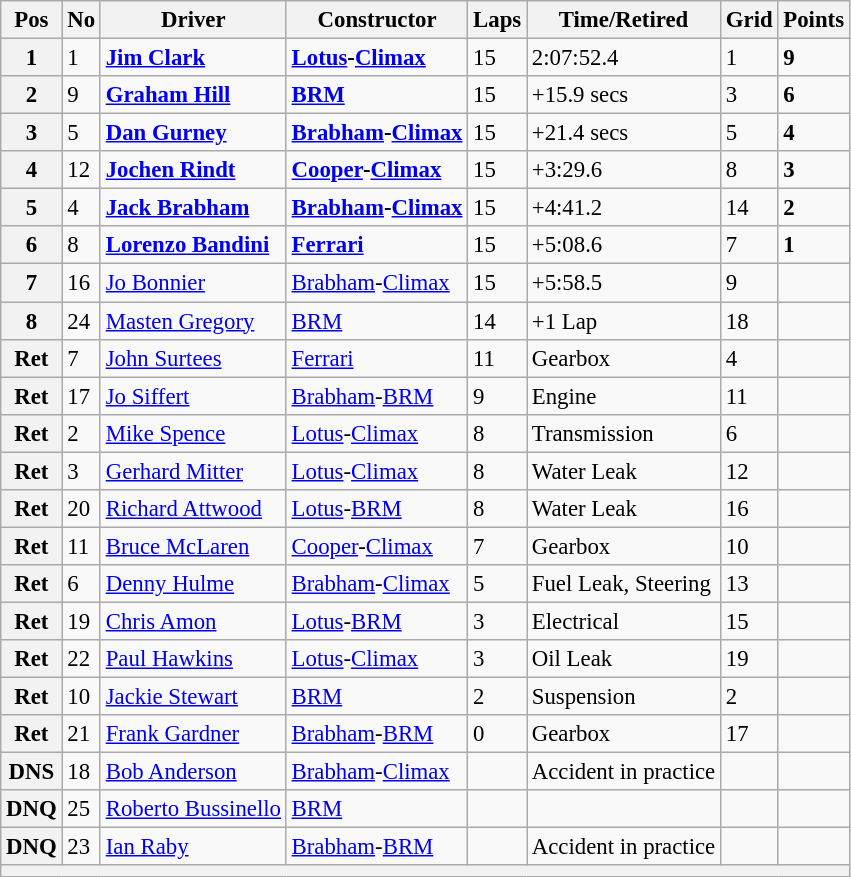<table class="wikitable" style="font-size: 95%;">
<tr>
<th>Pos</th>
<th>No</th>
<th>Driver</th>
<th>Constructor</th>
<th>Laps</th>
<th>Time/Retired</th>
<th>Grid</th>
<th>Points</th>
</tr>
<tr>
<th>1</th>
<td>1</td>
<td> <strong><a href='#'>Jim Clark</a></strong></td>
<td><strong><a href='#'>Lotus</a>-<a href='#'>Climax</a></strong></td>
<td>15</td>
<td>2:07:52.4</td>
<td>1</td>
<td><strong>9</strong></td>
</tr>
<tr>
<th>2</th>
<td>9</td>
<td> <strong><a href='#'>Graham Hill</a></strong></td>
<td><strong><a href='#'>BRM</a></strong></td>
<td>15</td>
<td>+15.9 secs</td>
<td>3</td>
<td><strong>6</strong></td>
</tr>
<tr>
<th>3</th>
<td>5</td>
<td> <strong><a href='#'>Dan Gurney</a></strong></td>
<td><strong><a href='#'>Brabham</a>-<a href='#'>Climax</a></strong></td>
<td>15</td>
<td>+21.4 secs</td>
<td>5</td>
<td><strong>4</strong></td>
</tr>
<tr>
<th>4</th>
<td>12</td>
<td> <strong><a href='#'>Jochen Rindt</a></strong></td>
<td><strong><a href='#'>Cooper</a>-<a href='#'>Climax</a></strong></td>
<td>15</td>
<td>+3:29.6</td>
<td>8</td>
<td><strong>3</strong></td>
</tr>
<tr>
<th>5</th>
<td>4</td>
<td> <strong><a href='#'>Jack Brabham</a></strong></td>
<td><strong><a href='#'>Brabham</a>-<a href='#'>Climax</a></strong></td>
<td>15</td>
<td>+4:41.2</td>
<td>14</td>
<td><strong>2</strong></td>
</tr>
<tr>
<th>6</th>
<td>8</td>
<td> <strong><a href='#'>Lorenzo Bandini</a></strong></td>
<td><strong><a href='#'>Ferrari</a></strong></td>
<td>15</td>
<td>+5:08.6</td>
<td>7</td>
<td><strong>1</strong></td>
</tr>
<tr>
<th>7</th>
<td>16</td>
<td> <a href='#'>Jo Bonnier</a></td>
<td><a href='#'>Brabham</a>-<a href='#'>Climax</a></td>
<td>15</td>
<td>+5:58.5</td>
<td>9</td>
<td></td>
</tr>
<tr>
<th>8</th>
<td>24</td>
<td> <a href='#'>Masten Gregory</a></td>
<td><a href='#'>BRM</a></td>
<td>14</td>
<td>+1 Lap</td>
<td>18</td>
<td></td>
</tr>
<tr>
<th>Ret</th>
<td>7</td>
<td> <a href='#'>John Surtees</a></td>
<td><a href='#'>Ferrari</a></td>
<td>11</td>
<td>Gearbox</td>
<td>4</td>
<td></td>
</tr>
<tr>
<th>Ret</th>
<td>17</td>
<td> <a href='#'>Jo Siffert</a></td>
<td><a href='#'>Brabham</a>-<a href='#'>BRM</a></td>
<td>9</td>
<td>Engine</td>
<td>11</td>
<td></td>
</tr>
<tr>
<th>Ret</th>
<td>2</td>
<td> <a href='#'>Mike Spence</a></td>
<td><a href='#'>Lotus</a>-<a href='#'>Climax</a></td>
<td>8</td>
<td>Transmission</td>
<td>6</td>
<td></td>
</tr>
<tr>
<th>Ret</th>
<td>3</td>
<td> <a href='#'>Gerhard Mitter</a></td>
<td><a href='#'>Lotus</a>-<a href='#'>Climax</a></td>
<td>8</td>
<td>Water Leak</td>
<td>12</td>
<td></td>
</tr>
<tr>
<th>Ret</th>
<td>20</td>
<td> <a href='#'>Richard Attwood</a></td>
<td><a href='#'>Lotus</a>-<a href='#'>BRM</a></td>
<td>8</td>
<td>Water Leak</td>
<td>16</td>
<td></td>
</tr>
<tr>
<th>Ret</th>
<td>11</td>
<td> <a href='#'>Bruce McLaren</a></td>
<td><a href='#'>Cooper</a>-<a href='#'>Climax</a></td>
<td>7</td>
<td>Gearbox</td>
<td>10</td>
<td></td>
</tr>
<tr>
<th>Ret</th>
<td>6</td>
<td> <a href='#'>Denny Hulme</a></td>
<td><a href='#'>Brabham</a>-<a href='#'>Climax</a></td>
<td>5</td>
<td>Fuel Leak, Steering</td>
<td>13</td>
<td></td>
</tr>
<tr>
<th>Ret</th>
<td>19</td>
<td> <a href='#'>Chris Amon</a></td>
<td><a href='#'>Lotus</a>-<a href='#'>BRM</a></td>
<td>3</td>
<td>Electrical</td>
<td>15</td>
<td></td>
</tr>
<tr>
<th>Ret</th>
<td>22</td>
<td> <a href='#'>Paul Hawkins</a></td>
<td><a href='#'>Lotus</a>-<a href='#'>Climax</a></td>
<td>3</td>
<td>Oil Leak</td>
<td>19</td>
<td></td>
</tr>
<tr>
<th>Ret</th>
<td>10</td>
<td> <a href='#'>Jackie Stewart</a></td>
<td><a href='#'>BRM</a></td>
<td>2</td>
<td>Suspension</td>
<td>2</td>
<td></td>
</tr>
<tr>
<th>Ret</th>
<td>21</td>
<td> <a href='#'>Frank Gardner</a></td>
<td><a href='#'>Brabham</a>-<a href='#'>BRM</a></td>
<td>0</td>
<td>Gearbox</td>
<td>17</td>
<td></td>
</tr>
<tr>
<th>DNS</th>
<td>18</td>
<td> <a href='#'>Bob Anderson</a></td>
<td><a href='#'>Brabham</a>-<a href='#'>Climax</a></td>
<td></td>
<td>Accident in practice</td>
<td></td>
<td></td>
</tr>
<tr>
<th>DNQ</th>
<td>25</td>
<td> <a href='#'>Roberto Bussinello</a></td>
<td><a href='#'>BRM</a></td>
<td></td>
<td></td>
<td></td>
<td></td>
</tr>
<tr>
<th>DNQ</th>
<td>23</td>
<td> <a href='#'>Ian Raby</a></td>
<td><a href='#'>Brabham</a>-<a href='#'>BRM</a></td>
<td></td>
<td>Accident in practice</td>
<td></td>
<td></td>
</tr>
<tr>
<th colspan="8"></th>
</tr>
</table>
